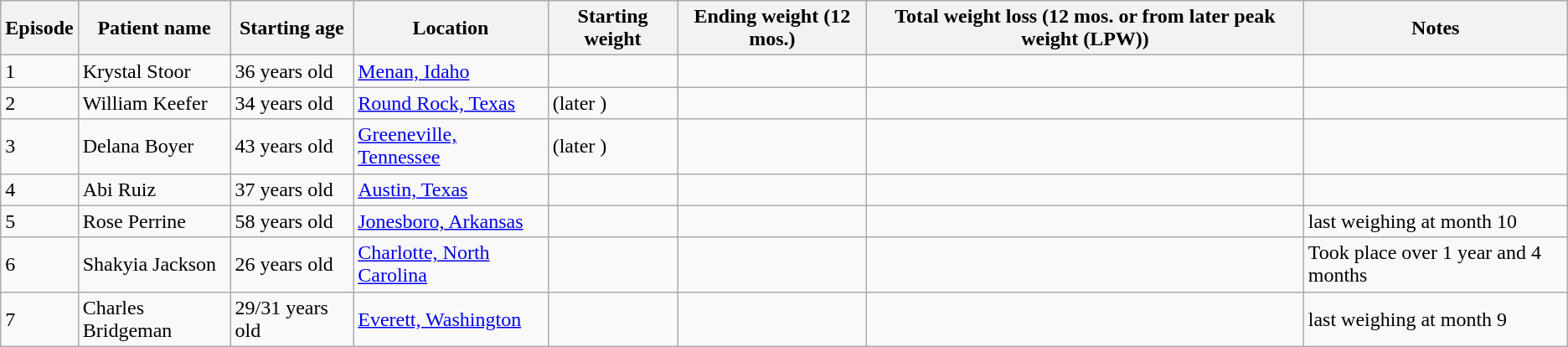<table class="wikitable sortable ">
<tr>
<th>Episode</th>
<th>Patient name</th>
<th>Starting age</th>
<th>Location</th>
<th>Starting weight</th>
<th>Ending weight (12 mos.)</th>
<th>Total weight loss (12 mos. or from later peak weight (LPW))</th>
<th>Notes</th>
</tr>
<tr>
<td>1</td>
<td>Krystal Stoor</td>
<td>36 years old</td>
<td><a href='#'>Menan, Idaho</a></td>
<td></td>
<td></td>
<td></td>
<td></td>
</tr>
<tr>
<td>2</td>
<td>William Keefer</td>
<td>34 years old</td>
<td><a href='#'>Round Rock, Texas</a></td>
<td>(later )</td>
<td></td>
<td></td>
<td></td>
</tr>
<tr>
<td>3</td>
<td>Delana Boyer</td>
<td>43 years old</td>
<td><a href='#'>Greeneville, Tennessee</a></td>
<td>(later )</td>
<td></td>
<td></td>
<td></td>
</tr>
<tr>
<td>4</td>
<td>Abi Ruiz</td>
<td>37 years old</td>
<td><a href='#'>Austin, Texas</a></td>
<td></td>
<td></td>
<td></td>
<td></td>
</tr>
<tr>
<td>5</td>
<td>Rose Perrine</td>
<td>58 years old</td>
<td><a href='#'>Jonesboro, Arkansas</a></td>
<td></td>
<td></td>
<td></td>
<td>last weighing at month 10</td>
</tr>
<tr>
<td>6</td>
<td>Shakyia Jackson</td>
<td>26 years old</td>
<td><a href='#'>Charlotte, North Carolina</a></td>
<td></td>
<td></td>
<td></td>
<td>Took place over 1 year and 4 months</td>
</tr>
<tr>
<td>7</td>
<td>Charles Bridgeman</td>
<td>29/31 years old</td>
<td><a href='#'>Everett, Washington</a></td>
<td></td>
<td></td>
<td></td>
<td>last weighing at month 9</td>
</tr>
</table>
